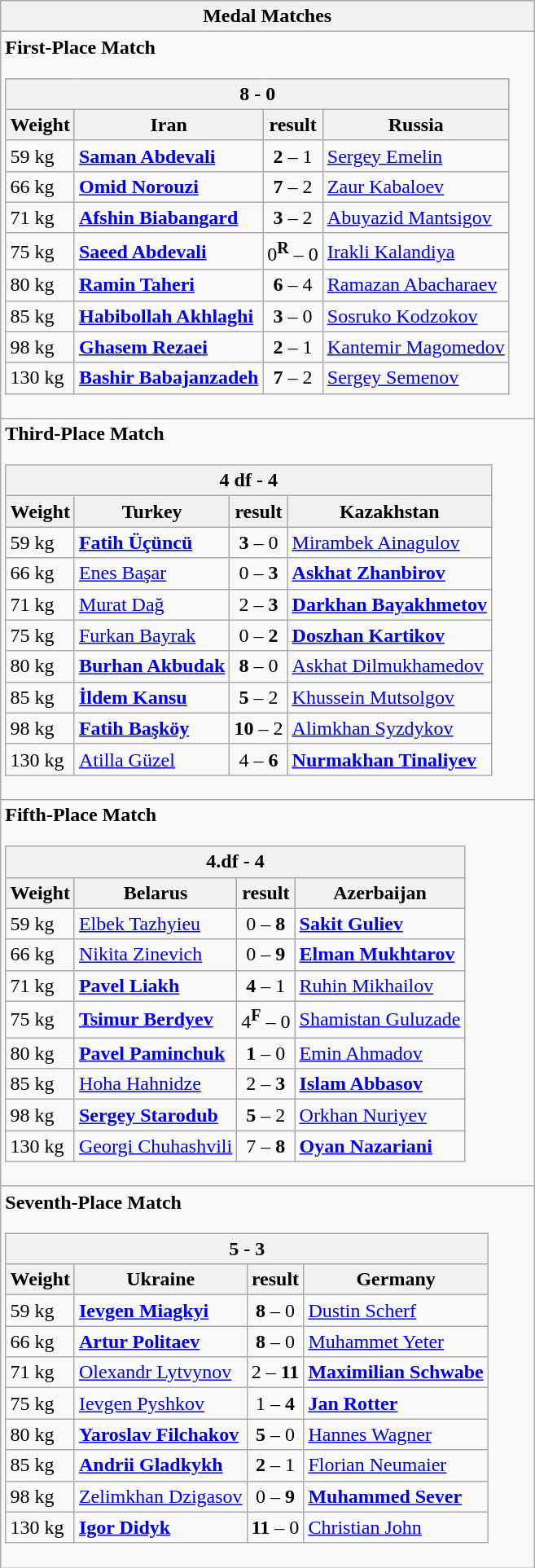<table class="wikitable outercollapse">
<tr>
<th>Medal Matches</th>
</tr>
<tr>
<td><strong>First-Place Match</strong><br><table class="wikitable collapsible innercollapse">
<tr>
<th colspan=4> 8 - 0 </th>
</tr>
<tr>
<th>Weight</th>
<th>Iran</th>
<th>result</th>
<th>Russia</th>
</tr>
<tr>
<td>59 kg</td>
<td><strong><a href='#'>Saman Abdevali</a></strong></td>
<td align=center><strong>2</strong> – 1</td>
<td><a href='#'>Sergey Emelin</a></td>
</tr>
<tr>
<td>66 kg</td>
<td><strong><a href='#'>Omid Norouzi</a></strong></td>
<td align=center><strong>7</strong> – 2</td>
<td><a href='#'>Zaur Kabaloev</a></td>
</tr>
<tr>
<td>71 kg</td>
<td><strong><a href='#'>Afshin Biabangard</a> </strong></td>
<td align=center><strong>3</strong> – 2</td>
<td><a href='#'>Abuyazid Mantsigov</a></td>
</tr>
<tr>
<td>75 kg</td>
<td><strong><a href='#'>Saeed Abdevali</a></strong></td>
<td align=center>0<sup><strong>R</strong></sup> – 0</td>
<td><a href='#'>Irakli Kalandiya</a></td>
</tr>
<tr>
<td>80 kg</td>
<td><strong><a href='#'>Ramin Taheri</a></strong></td>
<td align=center><strong>6</strong> – 4</td>
<td><a href='#'>Ramazan Abacharaev</a></td>
</tr>
<tr>
<td>85 kg</td>
<td><strong><a href='#'>Habibollah Akhlaghi</a></strong></td>
<td align=center><strong>3</strong> – 0</td>
<td><a href='#'>Sosruko Kodzokov</a></td>
</tr>
<tr>
<td>98 kg</td>
<td><strong><a href='#'>Ghasem Rezaei</a></strong></td>
<td align=center><strong>2</strong> – 1</td>
<td><a href='#'>Kantemir Magomedov</a></td>
</tr>
<tr>
<td>130 kg</td>
<td><strong><a href='#'>Bashir Babajanzadeh</a></strong></td>
<td align=center><strong>7</strong> – 2</td>
<td><a href='#'>Sergey Semenov</a></td>
</tr>
</table>
</td>
</tr>
<tr>
<td><strong>Third-Place Match</strong><br><table class="wikitable collapsible innercollapse">
<tr>
<th colspan=4> 4 df - 4 </th>
</tr>
<tr>
<th>Weight</th>
<th>Turkey</th>
<th>result</th>
<th>Kazakhstan</th>
</tr>
<tr>
<td>59 kg</td>
<td><strong><a href='#'>Fatih Üçüncü</a></strong></td>
<td align=center><strong>3</strong> – 0</td>
<td><a href='#'>Mirambek Ainagulov</a></td>
</tr>
<tr>
<td>66 kg</td>
<td><a href='#'>Enes Başar</a></td>
<td align=center>0 – <strong>3</strong></td>
<td><strong><a href='#'>Askhat Zhanbirov</a></strong></td>
</tr>
<tr>
<td>71 kg</td>
<td><a href='#'>Murat Dağ</a></td>
<td align=center>2 – <strong>3</strong></td>
<td><strong><a href='#'>Darkhan Bayakhmetov</a></strong></td>
</tr>
<tr>
<td>75 kg</td>
<td><a href='#'>Furkan Bayrak</a></td>
<td align=center>0 – <strong>2</strong></td>
<td><strong><a href='#'>Doszhan Kartikov</a></strong></td>
</tr>
<tr>
<td>80 kg</td>
<td><strong><a href='#'>Burhan Akbudak</a></strong></td>
<td align=center><strong>8</strong> – 0</td>
<td><a href='#'>Askhat Dilmukhamedov</a></td>
</tr>
<tr>
<td>85 kg</td>
<td><strong><a href='#'>İldem Kansu</a></strong></td>
<td align=center><strong>5</strong> – 2</td>
<td><a href='#'>Khussein Mutsolgov</a></td>
</tr>
<tr>
<td>98 kg</td>
<td><strong><a href='#'>Fatih Başköy</a></strong></td>
<td align=center><strong>10</strong> – 2</td>
<td><a href='#'>Alimkhan Syzdykov</a></td>
</tr>
<tr>
<td>130 kg</td>
<td><a href='#'>Atilla Güzel</a></td>
<td align=center>4 – <strong>6</strong></td>
<td><strong><a href='#'>Nurmakhan Tinaliyev</a></strong></td>
</tr>
</table>
</td>
</tr>
<tr>
<td><strong>Fifth-Place Match</strong><br><table class="wikitable collapsible innercollapse">
<tr>
<th colspan=4> 4.df - 4 </th>
</tr>
<tr>
<th>Weight</th>
<th>Belarus</th>
<th>result</th>
<th>Azerbaijan</th>
</tr>
<tr>
<td>59 kg</td>
<td><a href='#'>Elbek Tazhyieu</a></td>
<td align=center>0 – <strong>8</strong></td>
<td><strong><a href='#'>Sakit Guliev</a></strong></td>
</tr>
<tr>
<td>66 kg</td>
<td><a href='#'>Nikita Zinevich</a></td>
<td align=center>0 – <strong>9</strong></td>
<td><strong><a href='#'>Elman Mukhtarov</a></strong></td>
</tr>
<tr>
<td>71 kg</td>
<td><strong><a href='#'>Pavel Liakh</a> </strong></td>
<td align=center><strong>4</strong> – 1</td>
<td><a href='#'>Ruhin Mikhailov</a></td>
</tr>
<tr>
<td>75 kg</td>
<td><strong><a href='#'>Tsimur Berdyev</a></strong></td>
<td align=center>4<sup><strong>F</strong></sup> – 0</td>
<td><a href='#'>Shamistan Guluzade</a></td>
</tr>
<tr>
<td>80 kg</td>
<td><strong><a href='#'>Pavel Paminchuk</a></strong></td>
<td align=center><strong>1</strong> – 0</td>
<td><a href='#'>Emin Ahmadov</a></td>
</tr>
<tr>
<td>85 kg</td>
<td><a href='#'>Hoha Hahnidze</a></td>
<td align=center>2 – <strong>3</strong></td>
<td><strong><a href='#'>Islam Abbasov</a></strong></td>
</tr>
<tr>
<td>98 kg</td>
<td><strong><a href='#'>Sergey Starodub</a></strong></td>
<td align=center><strong>5</strong> – 2</td>
<td><a href='#'>Orkhan Nuriyev</a></td>
</tr>
<tr>
<td>130 kg</td>
<td><a href='#'>Georgi Chuhashvili</a></td>
<td align=center>7 – <strong>8</strong></td>
<td><strong><a href='#'>Oyan Nazariani</a></strong></td>
</tr>
</table>
</td>
</tr>
<tr>
<td><strong>Seventh-Place Match</strong><br><table class="wikitable collapsible innercollapse">
<tr>
<th colspan=4> 5 - 3 </th>
</tr>
<tr>
<th>Weight</th>
<th>Ukraine</th>
<th>result</th>
<th>Germany</th>
</tr>
<tr>
<td>59 kg</td>
<td><strong><a href='#'>Ievgen Miagkyi</a></strong></td>
<td align=center><strong>8</strong> – 0</td>
<td><a href='#'>Dustin Scherf</a></td>
</tr>
<tr>
<td>66 kg</td>
<td><strong><a href='#'>Artur Politaev</a></strong></td>
<td align=center><strong>8</strong> – 0</td>
<td><a href='#'>Muhammet Yeter</a></td>
</tr>
<tr>
<td>71 kg</td>
<td><a href='#'>Olexandr Lytvynov</a></td>
<td align=center>2 – <strong>11</strong></td>
<td><strong><a href='#'>Maximilian Schwabe</a></strong></td>
</tr>
<tr>
<td>75 kg</td>
<td><a href='#'>Ievgen Pyshkov</a></td>
<td align=center>1 – <strong>4</strong></td>
<td><strong><a href='#'>Jan Rotter</a></strong></td>
</tr>
<tr>
<td>80 kg</td>
<td><strong><a href='#'>Yaroslav Filchakov</a></strong></td>
<td align=center><strong>5</strong> – 0</td>
<td><a href='#'>Hannes Wagner</a></td>
</tr>
<tr>
<td>85 kg</td>
<td><strong><a href='#'>Andrii Gladkykh</a></strong></td>
<td align=center><strong>2</strong> – 1</td>
<td><a href='#'>Florian Neumaier</a></td>
</tr>
<tr>
<td>98 kg</td>
<td><a href='#'>Zelimkhan Dzigasov</a></td>
<td align=center>0 – <strong>9</strong></td>
<td><strong><a href='#'>Muhammed Sever</a></strong></td>
</tr>
<tr>
<td>130 kg</td>
<td><strong><a href='#'>Igor Didyk</a></strong></td>
<td align=center><strong>11</strong> – 0</td>
<td><a href='#'>Christian John</a></td>
</tr>
</table>
</td>
</tr>
</table>
